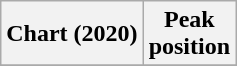<table class="wikitable sortable plainrowheaders" style="text-align:center">
<tr>
<th scope="col">Chart (2020)</th>
<th scope="col">Peak<br> position</th>
</tr>
<tr>
</tr>
</table>
